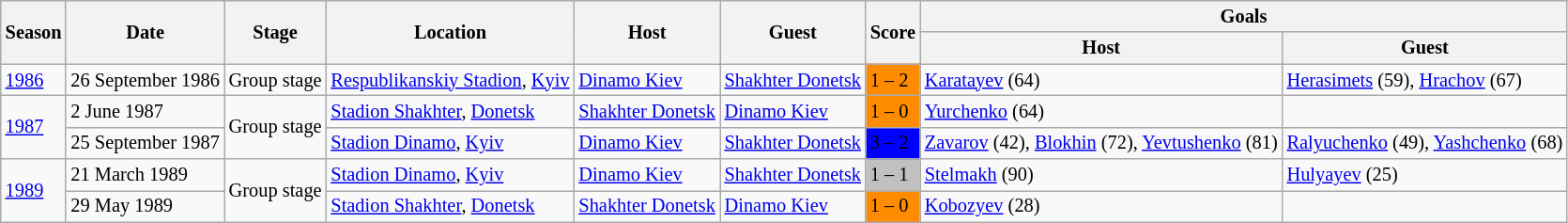<table class="wikitable collapsible autocollapse" style="text-align:left; font-size:85%">
<tr>
<th rowspan=2>Season</th>
<th rowspan=2>Date</th>
<th rowspan=2>Stage</th>
<th rowspan=2>Location</th>
<th rowspan=2>Host</th>
<th rowspan=2>Guest</th>
<th rowspan=2>Score</th>
<th colspan=2>Goals</th>
</tr>
<tr>
<th>Host</th>
<th>Guest</th>
</tr>
<tr>
<td><a href='#'>1986</a></td>
<td>26 September 1986</td>
<td>Group stage</td>
<td><a href='#'>Respublikanskiy Stadion</a>, <a href='#'>Kyiv</a></td>
<td><a href='#'>Dinamo Kiev</a></td>
<td><a href='#'>Shakhter Donetsk</a></td>
<td bgcolor=#ff8c00><span>1 – 2</span></td>
<td><a href='#'>Karatayev</a> (64)</td>
<td><a href='#'>Herasimets</a> (59), <a href='#'>Hrachov</a> (67)</td>
</tr>
<tr>
<td rowspan=2><a href='#'>1987</a></td>
<td>2 June 1987</td>
<td rowspan=2>Group stage</td>
<td><a href='#'>Stadion Shakhter</a>, <a href='#'>Donetsk</a></td>
<td><a href='#'>Shakhter Donetsk</a></td>
<td><a href='#'>Dinamo Kiev</a></td>
<td bgcolor=#ff8c00><span>1 – 0</span></td>
<td><a href='#'>Yurchenko</a> (64)</td>
<td></td>
</tr>
<tr>
<td>25 September 1987</td>
<td><a href='#'>Stadion Dinamo</a>, <a href='#'>Kyiv</a></td>
<td><a href='#'>Dinamo Kiev</a></td>
<td><a href='#'>Shakhter Donetsk</a></td>
<td bgcolor=#0000ff><span>3 – 2</span></td>
<td><a href='#'>Zavarov</a> (42), <a href='#'>Blokhin</a> (72), <a href='#'>Yevtushenko</a> (81)</td>
<td><a href='#'>Ralyuchenko</a> (49), <a href='#'>Yashchenko</a> (68)</td>
</tr>
<tr>
<td rowspan=2><a href='#'>1989</a></td>
<td>21 March 1989</td>
<td rowspan=2>Group stage</td>
<td><a href='#'>Stadion Dinamo</a>, <a href='#'>Kyiv</a></td>
<td><a href='#'>Dinamo Kiev</a></td>
<td><a href='#'>Shakhter Donetsk</a></td>
<td bgcolor=silver><span>1 – 1</span></td>
<td><a href='#'>Stelmakh</a> (90)</td>
<td><a href='#'>Hulyayev</a> (25)</td>
</tr>
<tr>
<td>29 May 1989</td>
<td><a href='#'>Stadion Shakhter</a>, <a href='#'>Donetsk</a></td>
<td><a href='#'>Shakhter Donetsk</a></td>
<td><a href='#'>Dinamo Kiev</a></td>
<td bgcolor=#ff8c00><span>1 – 0</span></td>
<td><a href='#'>Kobozyev</a> (28)</td>
<td></td>
</tr>
</table>
